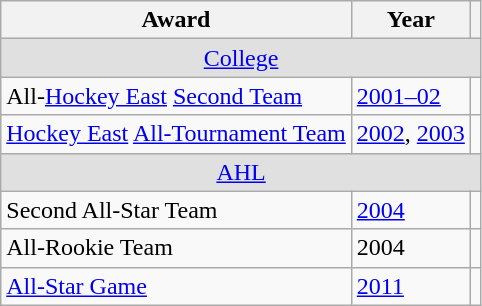<table class="wikitable">
<tr>
<th>Award</th>
<th>Year</th>
<th></th>
</tr>
<tr ALIGN="center" bgcolor="#e0e0e0">
<td colspan="3"><a href='#'>College</a></td>
</tr>
<tr>
<td>All-<a href='#'>Hockey East</a> <a href='#'>Second Team</a></td>
<td><a href='#'>2001–02</a></td>
<td></td>
</tr>
<tr>
<td><a href='#'>Hockey East</a> <a href='#'>All-Tournament Team</a></td>
<td><a href='#'>2002</a>, <a href='#'>2003</a></td>
<td></td>
</tr>
<tr ALIGN="center" bgcolor="#e0e0e0">
<td colspan="3"><a href='#'>AHL</a></td>
</tr>
<tr>
<td>Second All-Star Team</td>
<td><a href='#'>2004</a></td>
<td></td>
</tr>
<tr>
<td>All-Rookie Team</td>
<td>2004</td>
<td></td>
</tr>
<tr>
<td><a href='#'>All-Star Game</a></td>
<td><a href='#'>2011</a></td>
<td></td>
</tr>
</table>
